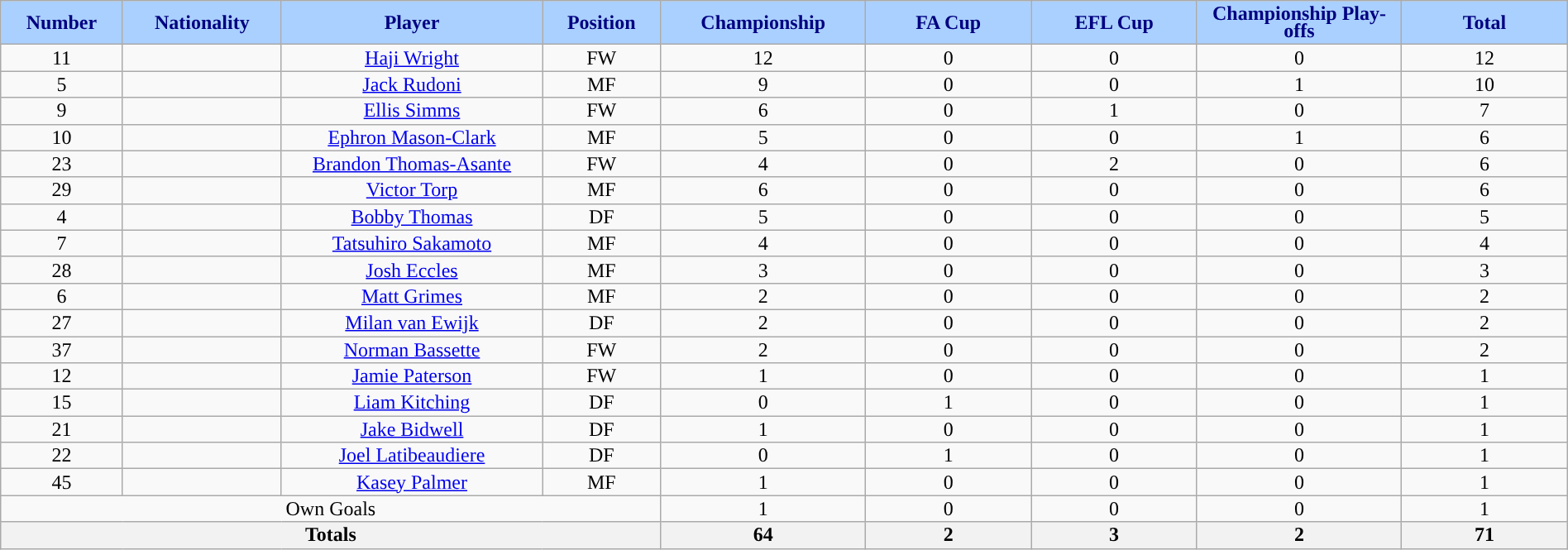<table class="wikitable sortable alternance" style="font-size:100%; text-align:center; line-height:14px; width:100%;">
<tr>
<th style="background:#AAD0FF; color:#000080; width:50px;">Number</th>
<th style="background:#AAD0FF; color:#000080; width:50px;">Nationality</th>
<th style="background:#AAD0FF; color:#000080; width:130px;">Player</th>
<th style="background:#AAD0FF; color:#000080; width:50px;">Position</th>
<th style="background:#AAD0FF; color:#000080; width:80px;">Championship</th>
<th style="background:#AAD0FF; color:#000080; width:80px;">FA Cup</th>
<th style="background:#AAD0FF; color:#000080; width:80px;">EFL Cup</th>
<th style="background:#AAD0FF; color:#000080; width:100px;">Championship Play-offs</th>
<th style="background:#AAD0FF; color:#000080; width:80px;">Total</th>
</tr>
<tr>
<td>11</td>
<td></td>
<td><a href='#'>Haji Wright</a></td>
<td>FW</td>
<td>12</td>
<td>0</td>
<td>0</td>
<td>0</td>
<td>12</td>
</tr>
<tr>
<td>5</td>
<td></td>
<td><a href='#'>Jack Rudoni</a></td>
<td>MF</td>
<td>9</td>
<td>0</td>
<td>0</td>
<td>1</td>
<td>10</td>
</tr>
<tr>
<td>9</td>
<td></td>
<td><a href='#'>Ellis Simms</a></td>
<td>FW</td>
<td>6</td>
<td>0</td>
<td>1</td>
<td>0</td>
<td>7</td>
</tr>
<tr>
<td>10</td>
<td></td>
<td><a href='#'>Ephron Mason-Clark</a></td>
<td>MF</td>
<td>5</td>
<td>0</td>
<td>0</td>
<td>1</td>
<td>6</td>
</tr>
<tr>
<td>23</td>
<td></td>
<td><a href='#'>Brandon Thomas-Asante</a></td>
<td>FW</td>
<td>4</td>
<td>0</td>
<td>2</td>
<td>0</td>
<td>6</td>
</tr>
<tr>
<td>29</td>
<td></td>
<td><a href='#'>Victor Torp</a></td>
<td>MF</td>
<td>6</td>
<td>0</td>
<td>0</td>
<td>0</td>
<td>6</td>
</tr>
<tr>
<td>4</td>
<td></td>
<td><a href='#'>Bobby Thomas</a></td>
<td>DF</td>
<td>5</td>
<td>0</td>
<td>0</td>
<td>0</td>
<td>5</td>
</tr>
<tr>
<td>7</td>
<td></td>
<td><a href='#'>Tatsuhiro Sakamoto</a></td>
<td>MF</td>
<td>4</td>
<td>0</td>
<td>0</td>
<td>0</td>
<td>4</td>
</tr>
<tr>
<td>28</td>
<td></td>
<td><a href='#'>Josh Eccles</a></td>
<td>MF</td>
<td>3</td>
<td>0</td>
<td>0</td>
<td>0</td>
<td>3</td>
</tr>
<tr>
<td>6</td>
<td></td>
<td><a href='#'>Matt Grimes</a></td>
<td>MF</td>
<td>2</td>
<td>0</td>
<td>0</td>
<td>0</td>
<td>2</td>
</tr>
<tr>
<td>27</td>
<td></td>
<td><a href='#'>Milan van Ewijk</a></td>
<td>DF</td>
<td>2</td>
<td>0</td>
<td>0</td>
<td>0</td>
<td>2</td>
</tr>
<tr>
<td>37</td>
<td></td>
<td><a href='#'>Norman Bassette</a></td>
<td>FW</td>
<td>2</td>
<td>0</td>
<td>0</td>
<td>0</td>
<td>2</td>
</tr>
<tr>
<td>12</td>
<td></td>
<td><a href='#'>Jamie Paterson</a></td>
<td>FW</td>
<td>1</td>
<td>0</td>
<td>0</td>
<td>0</td>
<td>1</td>
</tr>
<tr>
<td>15</td>
<td></td>
<td><a href='#'>Liam Kitching</a></td>
<td>DF</td>
<td>0</td>
<td>1</td>
<td>0</td>
<td>0</td>
<td>1</td>
</tr>
<tr>
<td>21</td>
<td></td>
<td><a href='#'>Jake Bidwell</a></td>
<td>DF</td>
<td>1</td>
<td>0</td>
<td>0</td>
<td>0</td>
<td>1</td>
</tr>
<tr>
<td>22</td>
<td></td>
<td><a href='#'>Joel Latibeaudiere</a></td>
<td>DF</td>
<td>0</td>
<td>1</td>
<td>0</td>
<td>0</td>
<td>1</td>
</tr>
<tr>
<td>45</td>
<td></td>
<td><a href='#'>Kasey Palmer</a></td>
<td>MF</td>
<td>1</td>
<td>0</td>
<td>0</td>
<td>0</td>
<td>1</td>
</tr>
<tr>
<td colspan="4">Own Goals</td>
<td>1</td>
<td>0</td>
<td>0</td>
<td>0</td>
<td>1</td>
</tr>
<tr class="sortbottom">
<th colspan="4">Totals</th>
<th>64</th>
<th>2</th>
<th>3</th>
<th>2</th>
<th>71</th>
</tr>
</table>
